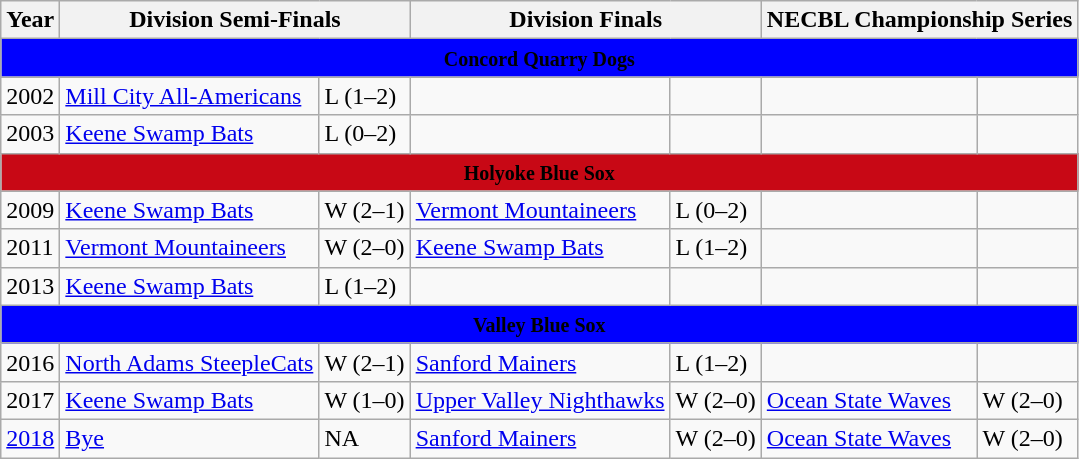<table class="wikitable">
<tr>
<th>Year</th>
<th colspan=2>Division Semi-Finals</th>
<th colspan=2>Division Finals</th>
<th colspan=2>NECBL Championship Series</th>
</tr>
<tr>
<th style="background-color:blue" colspan="7"><span><small>Concord Quarry Dogs</small></span></th>
</tr>
<tr>
<td>2002</td>
<td><a href='#'>Mill City All-Americans</a></td>
<td>L (1–2)</td>
<td></td>
<td></td>
<td></td>
<td></td>
</tr>
<tr>
<td>2003</td>
<td><a href='#'>Keene Swamp Bats</a></td>
<td>L (0–2)</td>
<td></td>
<td></td>
<td></td>
<td></td>
</tr>
<tr>
<th style="background-color:#C80815" colspan="7"><span><small>Holyoke Blue Sox</small></span></th>
</tr>
<tr>
<td>2009</td>
<td><a href='#'>Keene Swamp Bats</a></td>
<td>W (2–1)</td>
<td><a href='#'>Vermont Mountaineers</a></td>
<td>L (0–2)</td>
<td></td>
<td></td>
</tr>
<tr>
<td>2011</td>
<td><a href='#'>Vermont Mountaineers</a></td>
<td>W (2–0)</td>
<td><a href='#'>Keene Swamp Bats</a></td>
<td>L (1–2)</td>
<td></td>
<td></td>
</tr>
<tr>
<td>2013</td>
<td><a href='#'>Keene Swamp Bats</a></td>
<td>L (1–2)</td>
<td></td>
<td></td>
<td></td>
<td></td>
</tr>
<tr>
<th style="background-color:blue" colspan="7"><span><small>Valley Blue Sox</small></span></th>
</tr>
<tr>
<td>2016</td>
<td><a href='#'>North Adams SteepleCats</a></td>
<td>W (2–1)</td>
<td><a href='#'>Sanford Mainers</a></td>
<td>L (1–2)</td>
<td></td>
<td></td>
</tr>
<tr>
<td>2017</td>
<td><a href='#'>Keene Swamp Bats</a></td>
<td>W (1–0)</td>
<td><a href='#'>Upper Valley Nighthawks</a></td>
<td>W (2–0)</td>
<td><a href='#'>Ocean State Waves</a></td>
<td>W (2–0)</td>
</tr>
<tr>
<td><a href='#'>2018</a></td>
<td><a href='#'>Bye</a></td>
<td>NA</td>
<td><a href='#'>Sanford Mainers</a></td>
<td>W (2–0)</td>
<td><a href='#'>Ocean State Waves</a></td>
<td>W (2–0)</td>
</tr>
</table>
